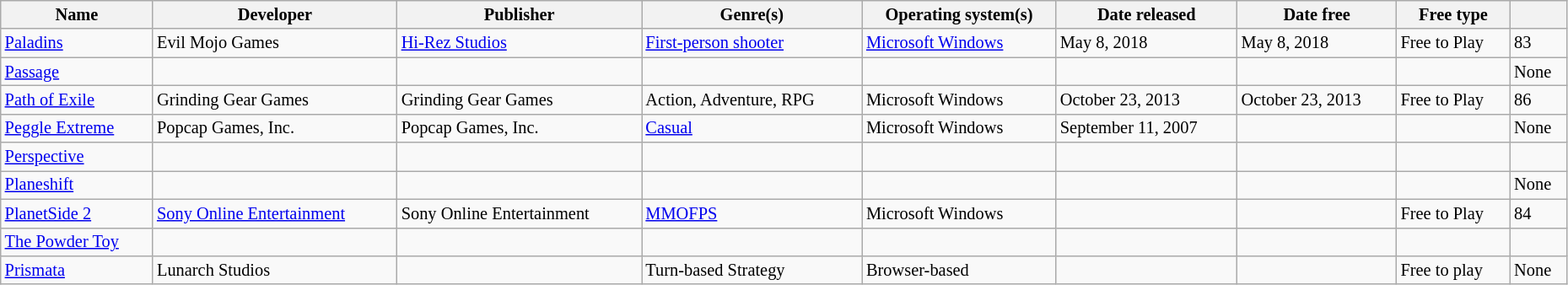<table class="wikitable sortable" style="font-size:85%; width:98%">
<tr>
<th>Name</th>
<th>Developer</th>
<th>Publisher</th>
<th>Genre(s)</th>
<th>Operating system(s)</th>
<th>Date released</th>
<th>Date free</th>
<th>Free type</th>
<th></th>
</tr>
<tr>
<td><a href='#'>Paladins</a></td>
<td>Evil Mojo Games</td>
<td><a href='#'>Hi-Rez Studios</a></td>
<td><a href='#'>First-person shooter</a></td>
<td><a href='#'>Microsoft Windows</a></td>
<td>May 8, 2018</td>
<td>May 8, 2018</td>
<td>Free to Play</td>
<td>83</td>
</tr>
<tr>
<td><a href='#'>Passage</a></td>
<td></td>
<td></td>
<td></td>
<td></td>
<td></td>
<td></td>
<td></td>
<td>None</td>
</tr>
<tr>
<td><a href='#'>Path of Exile</a></td>
<td>Grinding Gear Games</td>
<td>Grinding Gear Games</td>
<td>Action, Adventure, RPG</td>
<td>Microsoft Windows</td>
<td>October 23, 2013</td>
<td>October 23, 2013</td>
<td>Free to Play</td>
<td>86</td>
</tr>
<tr>
<td><a href='#'>Peggle Extreme</a></td>
<td>Popcap Games, Inc.</td>
<td>Popcap Games, Inc.</td>
<td><a href='#'>Casual</a></td>
<td>Microsoft Windows</td>
<td>September 11, 2007</td>
<td></td>
<td></td>
<td>None</td>
</tr>
<tr>
<td><a href='#'>Perspective</a></td>
<td></td>
<td></td>
<td></td>
<td></td>
<td></td>
<td></td>
<td></td>
<td></td>
</tr>
<tr>
<td><a href='#'>Planeshift</a></td>
<td></td>
<td></td>
<td></td>
<td></td>
<td></td>
<td></td>
<td></td>
<td>None</td>
</tr>
<tr>
<td><a href='#'>PlanetSide 2</a></td>
<td><a href='#'>Sony Online Entertainment</a></td>
<td>Sony Online Entertainment</td>
<td><a href='#'>MMOFPS</a></td>
<td>Microsoft Windows</td>
<td></td>
<td></td>
<td>Free to Play</td>
<td>84</td>
</tr>
<tr>
<td><a href='#'>The Powder Toy</a></td>
<td></td>
<td></td>
<td></td>
<td></td>
<td></td>
<td></td>
<td></td>
<td></td>
</tr>
<tr>
<td><a href='#'>Prismata</a></td>
<td>Lunarch Studios</td>
<td></td>
<td>Turn-based Strategy</td>
<td>Browser-based</td>
<td></td>
<td></td>
<td>Free to play</td>
<td>None</td>
</tr>
</table>
